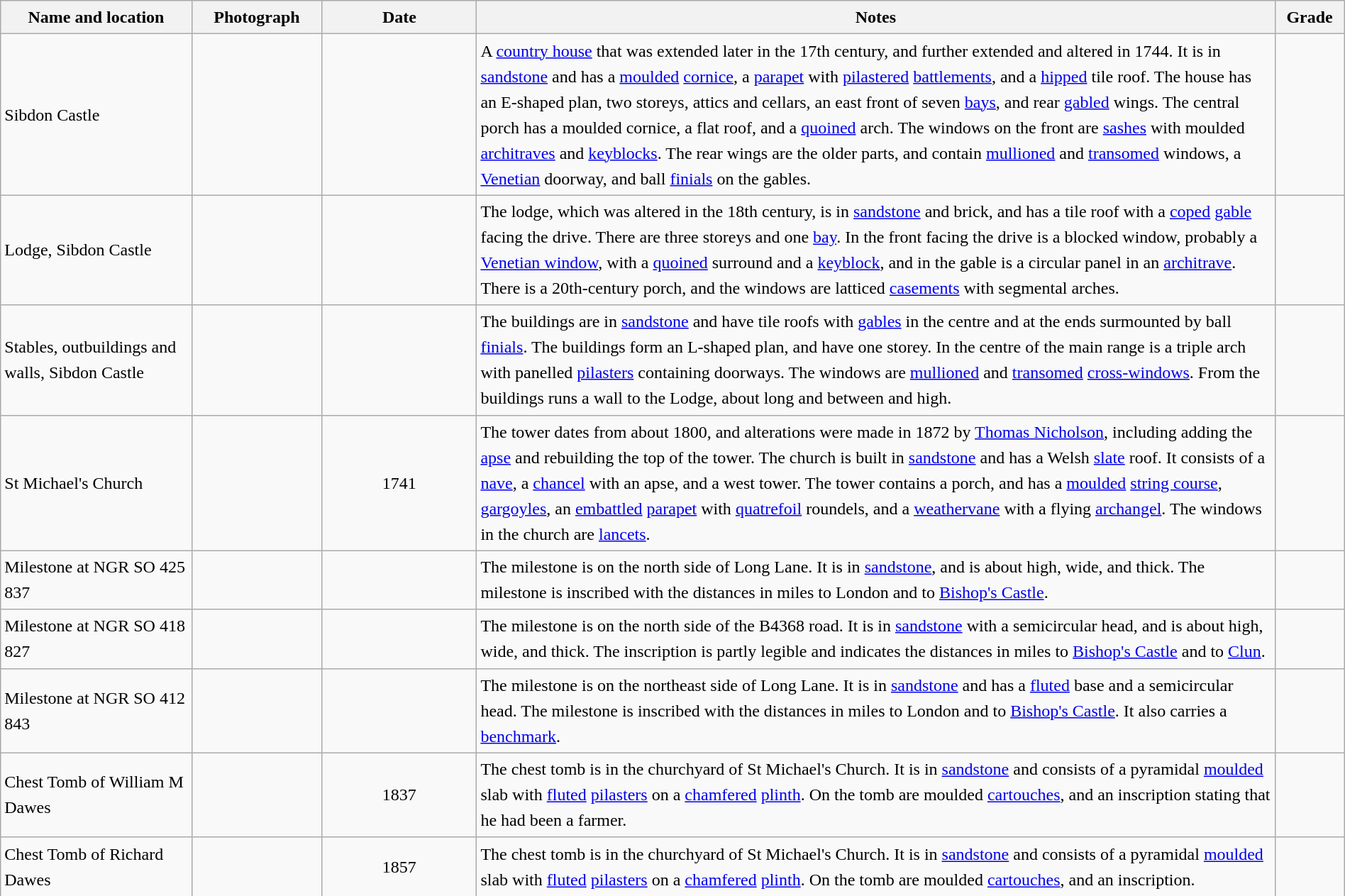<table class="wikitable sortable plainrowheaders" style="width:100%; border:0; text-align:left; line-height:150%;">
<tr>
<th scope="col"  style="width:150px">Name and location</th>
<th scope="col"  style="width:100px" class="unsortable">Photograph</th>
<th scope="col"  style="width:120px">Date</th>
<th scope="col"  style="width:650px" class="unsortable">Notes</th>
<th scope="col"  style="width:50px">Grade</th>
</tr>
<tr>
<td>Sibdon Castle<br><small></small></td>
<td></td>
<td align="center"></td>
<td>A <a href='#'>country house</a> that was extended later in the 17th century, and further extended and altered in 1744.  It is in <a href='#'>sandstone</a> and has a <a href='#'>moulded</a> <a href='#'>cornice</a>, a <a href='#'>parapet</a> with <a href='#'>pilastered</a> <a href='#'>battlements</a>, and a <a href='#'>hipped</a> tile roof.  The house has an E-shaped plan, two storeys, attics and cellars, an east front of seven <a href='#'>bays</a>, and rear <a href='#'>gabled</a> wings.  The central porch has a moulded cornice, a flat roof, and a <a href='#'>quoined</a> arch.  The windows on the front are <a href='#'>sashes</a> with moulded <a href='#'>architraves</a> and <a href='#'>keyblocks</a>.  The rear wings are the older parts, and contain <a href='#'>mullioned</a> and <a href='#'>transomed</a> windows, a <a href='#'>Venetian</a> doorway, and ball <a href='#'>finials</a> on the gables.</td>
<td align="center" ></td>
</tr>
<tr>
<td>Lodge, Sibdon Castle<br><small></small></td>
<td></td>
<td align="center"></td>
<td>The lodge, which was altered in the 18th century, is in <a href='#'>sandstone</a> and brick, and has a tile roof with a <a href='#'>coped</a> <a href='#'>gable</a> facing the drive.  There are three storeys and one <a href='#'>bay</a>.  In the front facing the drive is a blocked window, probably a <a href='#'>Venetian window</a>, with a <a href='#'>quoined</a> surround and a <a href='#'>keyblock</a>, and in the gable is a circular panel in an <a href='#'>architrave</a>.  There is a 20th-century porch, and the windows are latticed <a href='#'>casements</a> with segmental arches.</td>
<td align="center" ></td>
</tr>
<tr>
<td>Stables, outbuildings and walls, Sibdon Castle<br><small></small></td>
<td></td>
<td align="center"></td>
<td>The buildings are in <a href='#'>sandstone</a> and have tile roofs with <a href='#'>gables</a> in the centre and at the ends surmounted by ball <a href='#'>finials</a>.  The buildings form an L-shaped plan, and have one storey. In the centre of the main range is a triple arch with panelled <a href='#'>pilasters</a> containing doorways.  The windows are <a href='#'>mullioned</a> and <a href='#'>transomed</a> <a href='#'>cross-windows</a>.  From the buildings runs a wall to the Lodge, about  long and between  and  high.</td>
<td align="center" ></td>
</tr>
<tr>
<td>St Michael's Church<br><small></small></td>
<td></td>
<td align="center">1741</td>
<td>The tower dates from about 1800, and alterations were made in 1872 by <a href='#'>Thomas Nicholson</a>, including adding the <a href='#'>apse</a> and rebuilding the top of the tower.  The church is built in <a href='#'>sandstone</a> and has a Welsh <a href='#'>slate</a> roof.  It consists of a <a href='#'>nave</a>, a <a href='#'>chancel</a> with an apse, and a west tower.  The tower contains a porch, and has a <a href='#'>moulded</a> <a href='#'>string course</a>, <a href='#'>gargoyles</a>, an <a href='#'>embattled</a> <a href='#'>parapet</a> with <a href='#'>quatrefoil</a> roundels, and a <a href='#'>weathervane</a> with a flying <a href='#'>archangel</a>.  The windows in the church are <a href='#'>lancets</a>.</td>
<td align="center" ></td>
</tr>
<tr>
<td>Milestone at NGR SO 425 837<br><small></small></td>
<td></td>
<td align="center"></td>
<td>The milestone is on the north side of Long Lane.  It is in <a href='#'>sandstone</a>, and is about  high,  wide, and  thick.  The milestone is inscribed with the distances in miles to London and to <a href='#'>Bishop's Castle</a>.</td>
<td align="center" ></td>
</tr>
<tr>
<td>Milestone at NGR SO 418 827<br><small></small></td>
<td></td>
<td align="center"></td>
<td>The milestone is on the north side of the B4368 road.  It is in <a href='#'>sandstone</a> with a semicircular head, and is about  high,  wide, and  thick.  The inscription is partly legible and indicates the distances in miles to <a href='#'>Bishop's Castle</a> and to <a href='#'>Clun</a>.</td>
<td align="center" ></td>
</tr>
<tr>
<td>Milestone at NGR SO 412 843<br><small></small></td>
<td></td>
<td align="center"></td>
<td>The milestone is on the northeast side of Long Lane.  It is in <a href='#'>sandstone</a> and has a <a href='#'>fluted</a> base and a semicircular head.  The milestone is inscribed with the distances in miles to London and to <a href='#'>Bishop's Castle</a>.  It also carries a <a href='#'>benchmark</a>.</td>
<td align="center" ></td>
</tr>
<tr>
<td>Chest Tomb of William M Dawes<br><small></small></td>
<td></td>
<td align="center">1837</td>
<td>The chest tomb is in the churchyard of St Michael's Church.  It is in <a href='#'>sandstone</a> and consists of a pyramidal <a href='#'>moulded</a> slab with <a href='#'>fluted</a> <a href='#'>pilasters</a> on a <a href='#'>chamfered</a> <a href='#'>plinth</a>.  On the tomb are moulded <a href='#'>cartouches</a>, and an inscription stating that he had been a farmer.</td>
<td align="center" ></td>
</tr>
<tr>
<td>Chest Tomb of Richard Dawes<br><small></small></td>
<td></td>
<td align="center">1857</td>
<td>The chest tomb is in the churchyard of St Michael's Church.  It is in <a href='#'>sandstone</a> and consists of a pyramidal <a href='#'>moulded</a> slab with <a href='#'>fluted</a> <a href='#'>pilasters</a> on a <a href='#'>chamfered</a> <a href='#'>plinth</a>.  On the tomb are moulded <a href='#'>cartouches</a>, and an inscription.</td>
<td align="center" ></td>
</tr>
<tr>
</tr>
</table>
